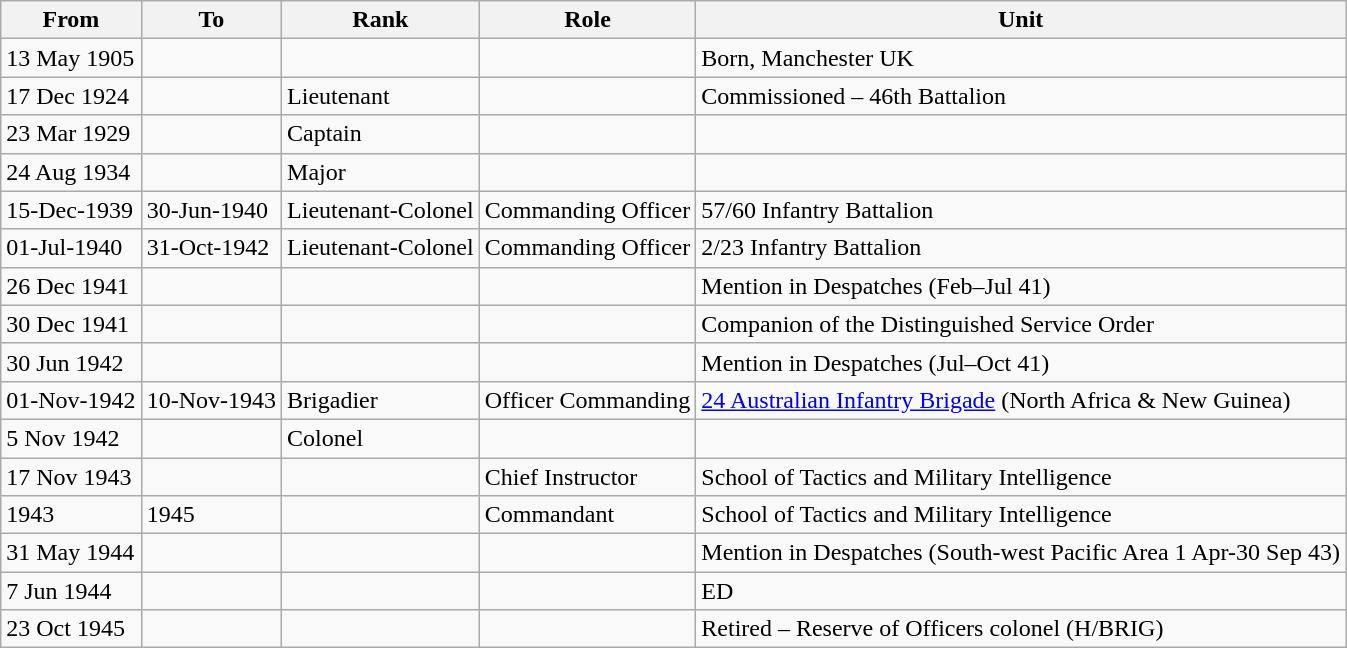<table class=wikitable>
<tr>
<th>From</th>
<th>To</th>
<th>Rank</th>
<th>Role</th>
<th>Unit</th>
</tr>
<tr>
<td>13 May 1905</td>
<td></td>
<td></td>
<td></td>
<td>Born, Manchester UK</td>
</tr>
<tr>
<td>17 Dec 1924</td>
<td></td>
<td>Lieutenant</td>
<td></td>
<td>Commissioned – 46th Battalion</td>
</tr>
<tr>
<td>23 Mar 1929</td>
<td></td>
<td>Captain</td>
<td></td>
<td></td>
</tr>
<tr>
<td>24 Aug 1934</td>
<td></td>
<td>Major</td>
<td></td>
<td></td>
</tr>
<tr>
<td>15-Dec-1939</td>
<td>30-Jun-1940</td>
<td>Lieutenant-Colonel</td>
<td>Commanding Officer</td>
<td>57/60 Infantry Battalion</td>
</tr>
<tr>
<td>01-Jul-1940</td>
<td>31-Oct-1942</td>
<td>Lieutenant-Colonel</td>
<td>Commanding Officer</td>
<td>2/23 Infantry Battalion</td>
</tr>
<tr>
<td>26 Dec 1941</td>
<td></td>
<td></td>
<td></td>
<td>Mention in Despatches (Feb–Jul 41)</td>
</tr>
<tr>
<td>30 Dec 1941</td>
<td></td>
<td></td>
<td></td>
<td>Companion of the Distinguished Service Order</td>
</tr>
<tr>
<td>30 Jun 1942</td>
<td></td>
<td></td>
<td></td>
<td>Mention in Despatches (Jul–Oct 41)</td>
</tr>
<tr>
<td>01-Nov-1942</td>
<td>10-Nov-1943</td>
<td>Brigadier</td>
<td>Officer Commanding</td>
<td><a href='#'>24 Australian Infantry Brigade</a> (North Africa & New Guinea)</td>
</tr>
<tr>
<td>5 Nov 1942</td>
<td></td>
<td>Colonel</td>
<td></td>
<td></td>
</tr>
<tr>
<td>17 Nov 1943</td>
<td></td>
<td></td>
<td>Chief Instructor</td>
<td>School of Tactics and Military Intelligence</td>
</tr>
<tr>
<td>1943</td>
<td>1945</td>
<td></td>
<td>Commandant</td>
<td>School of Tactics and Military Intelligence</td>
</tr>
<tr>
<td>31 May 1944</td>
<td></td>
<td></td>
<td></td>
<td>Mention in Despatches (South-west Pacific Area 1 Apr-30 Sep 43)</td>
</tr>
<tr>
<td>7 Jun 1944</td>
<td></td>
<td></td>
<td></td>
<td>ED</td>
</tr>
<tr>
<td>23 Oct 1945</td>
<td></td>
<td></td>
<td></td>
<td>Retired – Reserve of Officers colonel (H/BRIG)</td>
</tr>
</table>
